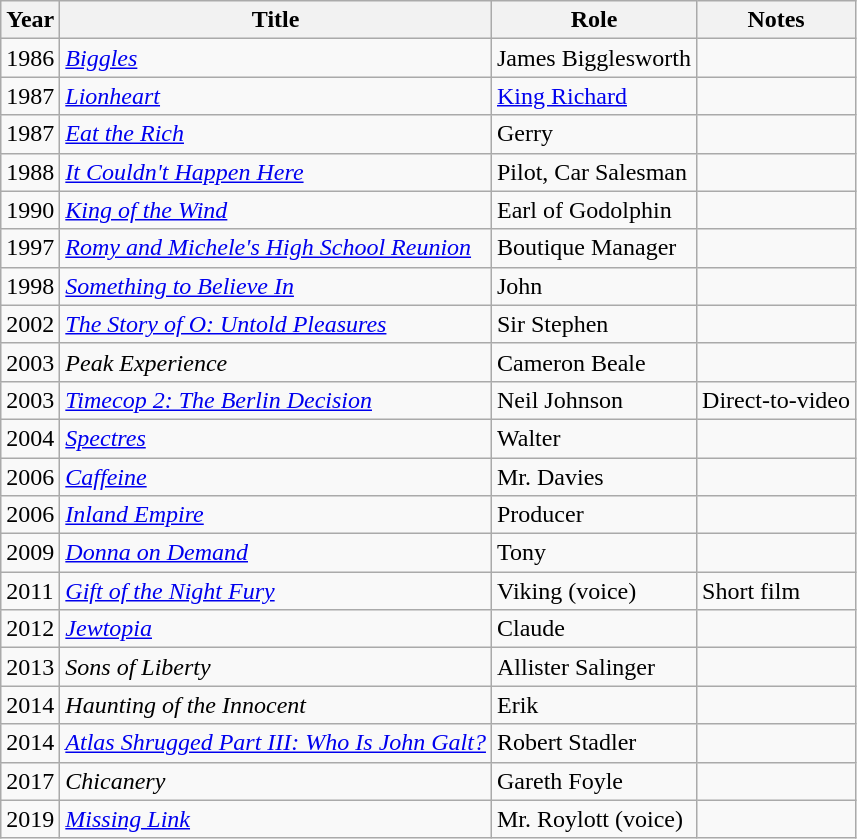<table class="wikitable sortable">
<tr>
<th>Year</th>
<th>Title</th>
<th>Role</th>
<th>Notes</th>
</tr>
<tr>
<td>1986</td>
<td><em><a href='#'>Biggles</a></em></td>
<td>James Bigglesworth</td>
<td></td>
</tr>
<tr>
<td>1987</td>
<td><em><a href='#'>Lionheart</a></em></td>
<td><a href='#'>King Richard</a></td>
<td></td>
</tr>
<tr>
<td>1987</td>
<td><em><a href='#'>Eat the Rich</a></em></td>
<td>Gerry</td>
<td></td>
</tr>
<tr>
<td>1988</td>
<td><em><a href='#'>It Couldn't Happen Here</a></em></td>
<td>Pilot, Car Salesman</td>
<td></td>
</tr>
<tr>
<td>1990</td>
<td><em><a href='#'>King of the Wind</a></em></td>
<td>Earl of Godolphin</td>
<td></td>
</tr>
<tr>
<td>1997</td>
<td><em><a href='#'>Romy and Michele's High School Reunion</a></em></td>
<td>Boutique Manager</td>
<td></td>
</tr>
<tr>
<td>1998</td>
<td><em><a href='#'>Something to Believe In</a></em></td>
<td>John</td>
<td></td>
</tr>
<tr>
<td>2002</td>
<td><em><a href='#'>The Story of O: Untold Pleasures</a></em></td>
<td>Sir Stephen</td>
<td></td>
</tr>
<tr>
<td>2003</td>
<td><em>Peak Experience</em></td>
<td>Cameron Beale</td>
<td></td>
</tr>
<tr>
<td>2003</td>
<td><em><a href='#'>Timecop 2: The Berlin Decision</a></em></td>
<td>Neil Johnson</td>
<td>Direct-to-video</td>
</tr>
<tr>
<td>2004</td>
<td><em><a href='#'>Spectres</a></em></td>
<td>Walter</td>
<td></td>
</tr>
<tr>
<td>2006</td>
<td><em><a href='#'>Caffeine</a></em></td>
<td>Mr. Davies</td>
<td></td>
</tr>
<tr>
<td>2006</td>
<td><em><a href='#'>Inland Empire</a></em></td>
<td>Producer</td>
<td></td>
</tr>
<tr>
<td>2009</td>
<td><em><a href='#'>Donna on Demand</a></em></td>
<td>Tony</td>
<td></td>
</tr>
<tr>
<td>2011</td>
<td><em><a href='#'>Gift of the Night Fury</a></em></td>
<td>Viking (voice)</td>
<td>Short film</td>
</tr>
<tr>
<td>2012</td>
<td><em><a href='#'>Jewtopia</a></em></td>
<td>Claude</td>
<td></td>
</tr>
<tr>
<td>2013</td>
<td><em>Sons of Liberty</em></td>
<td>Allister Salinger</td>
<td></td>
</tr>
<tr>
<td>2014</td>
<td><em>Haunting of the Innocent</em></td>
<td>Erik</td>
<td></td>
</tr>
<tr>
<td>2014</td>
<td><em><a href='#'>Atlas Shrugged Part III: Who Is John Galt?</a></em></td>
<td>Robert Stadler</td>
<td></td>
</tr>
<tr>
<td>2017</td>
<td><em>Chicanery</em></td>
<td>Gareth Foyle</td>
<td></td>
</tr>
<tr>
<td>2019</td>
<td><em><a href='#'>Missing Link</a></em></td>
<td>Mr. Roylott (voice)</td>
<td></td>
</tr>
</table>
